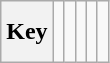<table class="wikitable" style="height:2.6em">
<tr>
<th>Key</th>
<td> </td>
<td></td>
<td></td>
<td></td>
<td></td>
</tr>
</table>
